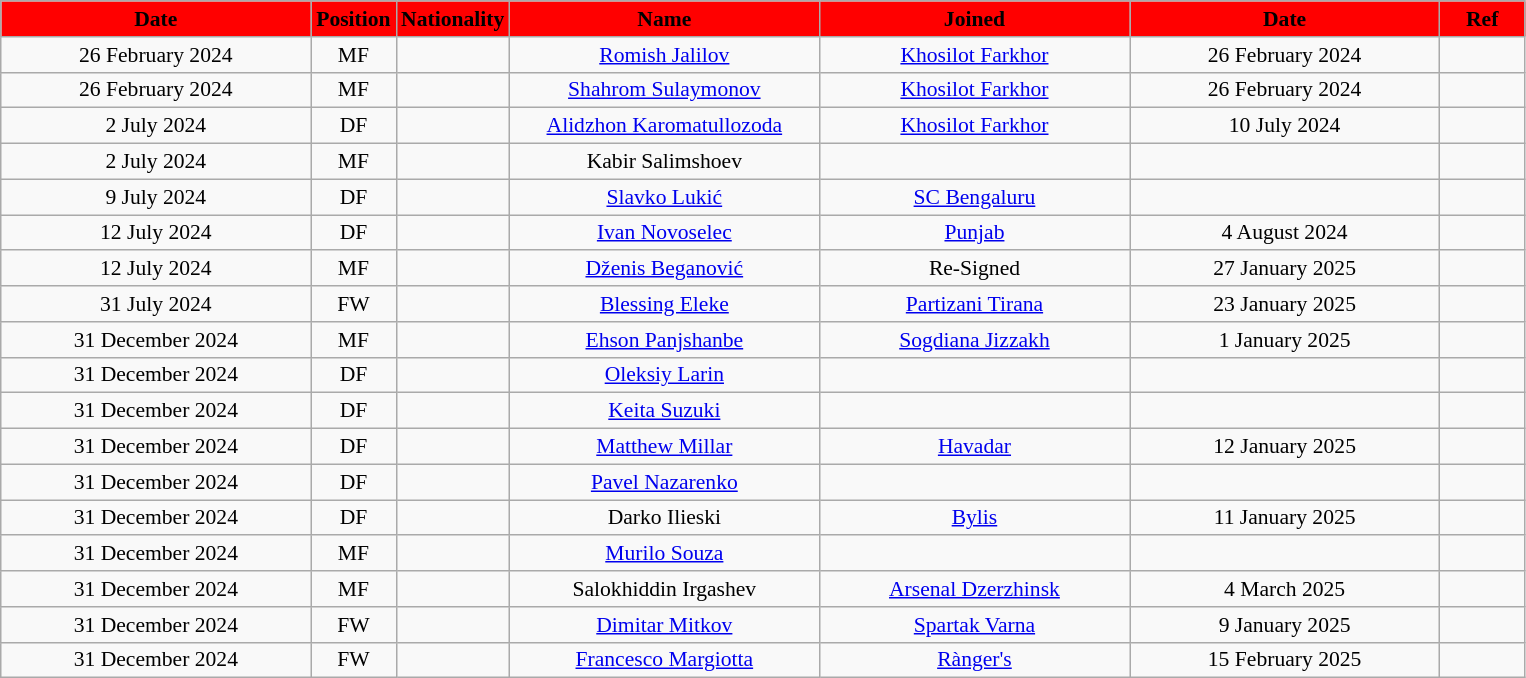<table class="wikitable"  style="text-align:center; font-size:90%; ">
<tr>
<th style="background:#FF0000; color:#000000; width:200px;">Date</th>
<th style="background:#FF0000; color:#000000; width:50px;">Position</th>
<th style="background:#FF0000; color:#000000; width:50px;">Nationality</th>
<th style="background:#FF0000; color:#000000; width:200px;">Name</th>
<th style="background:#FF0000; color:#000000; width:200px;">Joined</th>
<th style="background:#FF0000; color:#000000; width:200px;">Date</th>
<th style="background:#FF0000; color:#000000; width:50px;">Ref</th>
</tr>
<tr>
<td>26 February 2024</td>
<td>MF</td>
<td></td>
<td><a href='#'>Romish Jalilov</a></td>
<td><a href='#'>Khosilot Farkhor</a></td>
<td>26 February 2024</td>
<td></td>
</tr>
<tr>
<td>26 February 2024</td>
<td>MF</td>
<td></td>
<td><a href='#'>Shahrom Sulaymonov</a></td>
<td><a href='#'>Khosilot Farkhor</a></td>
<td>26 February 2024</td>
<td></td>
</tr>
<tr>
<td>2 July 2024</td>
<td>DF</td>
<td></td>
<td><a href='#'>Alidzhon Karomatullozoda</a></td>
<td><a href='#'>Khosilot Farkhor</a></td>
<td>10 July 2024</td>
<td></td>
</tr>
<tr>
<td>2 July 2024</td>
<td>MF</td>
<td></td>
<td>Kabir Salimshoev</td>
<td></td>
<td></td>
<td></td>
</tr>
<tr>
<td>9 July 2024</td>
<td>DF</td>
<td></td>
<td><a href='#'>Slavko Lukić</a></td>
<td><a href='#'>SC Bengaluru</a></td>
<td></td>
<td></td>
</tr>
<tr>
<td>12 July 2024</td>
<td>DF</td>
<td></td>
<td><a href='#'>Ivan Novoselec</a></td>
<td><a href='#'>Punjab</a></td>
<td>4 August 2024</td>
<td></td>
</tr>
<tr>
<td>12 July 2024</td>
<td>MF</td>
<td></td>
<td><a href='#'>Dženis Beganović</a></td>
<td>Re-Signed</td>
<td>27 January 2025</td>
<td></td>
</tr>
<tr>
<td>31 July 2024</td>
<td>FW</td>
<td></td>
<td><a href='#'>Blessing Eleke</a></td>
<td><a href='#'>Partizani Tirana</a></td>
<td>23 January 2025</td>
<td></td>
</tr>
<tr>
<td>31 December 2024</td>
<td>MF</td>
<td></td>
<td><a href='#'>Ehson Panjshanbe</a></td>
<td><a href='#'>Sogdiana Jizzakh</a></td>
<td>1 January 2025</td>
<td></td>
</tr>
<tr>
<td>31 December 2024</td>
<td>DF</td>
<td></td>
<td><a href='#'>Oleksiy Larin</a></td>
<td></td>
<td></td>
<td></td>
</tr>
<tr>
<td>31 December 2024</td>
<td>DF</td>
<td></td>
<td><a href='#'>Keita Suzuki</a></td>
<td></td>
<td></td>
<td></td>
</tr>
<tr>
<td>31 December 2024</td>
<td>DF</td>
<td></td>
<td><a href='#'>Matthew Millar</a></td>
<td><a href='#'>Havadar</a></td>
<td>12 January 2025</td>
<td></td>
</tr>
<tr>
<td>31 December 2024</td>
<td>DF</td>
<td></td>
<td><a href='#'>Pavel Nazarenko</a></td>
<td></td>
<td></td>
<td></td>
</tr>
<tr>
<td>31 December 2024</td>
<td>DF</td>
<td></td>
<td>Darko Ilieski</td>
<td><a href='#'>Bylis</a></td>
<td>11 January 2025</td>
<td></td>
</tr>
<tr>
<td>31 December 2024</td>
<td>MF</td>
<td></td>
<td><a href='#'>Murilo Souza</a></td>
<td></td>
<td></td>
<td></td>
</tr>
<tr>
<td>31 December 2024</td>
<td>MF</td>
<td></td>
<td>Salokhiddin Irgashev</td>
<td><a href='#'>Arsenal Dzerzhinsk</a></td>
<td>4 March 2025</td>
<td></td>
</tr>
<tr>
<td>31 December 2024</td>
<td>FW</td>
<td></td>
<td><a href='#'>Dimitar Mitkov</a></td>
<td><a href='#'>Spartak Varna</a></td>
<td>9 January 2025</td>
<td></td>
</tr>
<tr>
<td>31 December 2024</td>
<td>FW</td>
<td></td>
<td><a href='#'>Francesco Margiotta</a></td>
<td><a href='#'>Rànger's</a></td>
<td>15 February 2025</td>
<td></td>
</tr>
</table>
